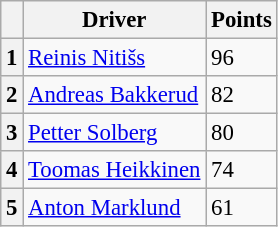<table class="wikitable" style="font-size: 95%;">
<tr>
<th></th>
<th>Driver</th>
<th>Points</th>
</tr>
<tr>
<th>1</th>
<td> <a href='#'>Reinis Nitišs</a></td>
<td>96</td>
</tr>
<tr>
<th>2</th>
<td> <a href='#'>Andreas Bakkerud</a></td>
<td>82</td>
</tr>
<tr>
<th>3</th>
<td> <a href='#'>Petter Solberg</a></td>
<td>80</td>
</tr>
<tr>
<th>4</th>
<td> <a href='#'>Toomas Heikkinen</a></td>
<td>74</td>
</tr>
<tr>
<th>5</th>
<td> <a href='#'>Anton Marklund</a></td>
<td>61</td>
</tr>
</table>
